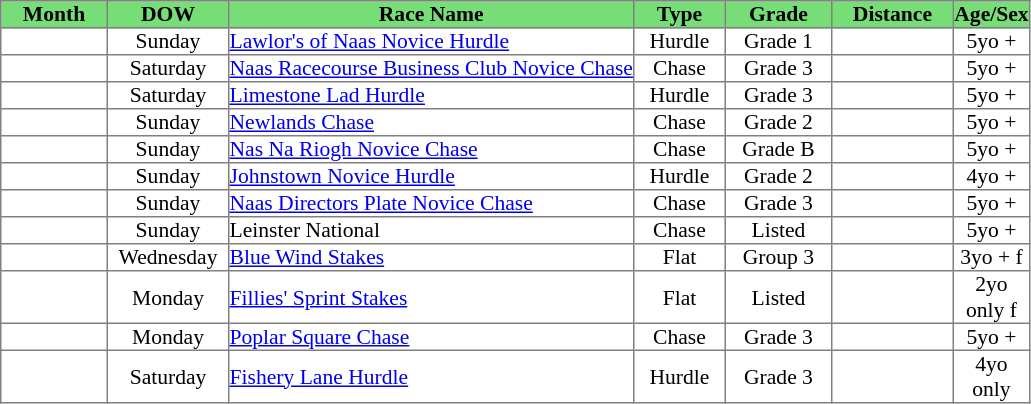<table class = "sortable" | border="1" cellpadding="0" style="border-collapse: collapse; font-size:90%">
<tr bgcolor="#77dd77" align="center">
<th style="width:70px">Month</th>
<th style="width:80px">DOW</th>
<th>Race Name</th>
<th style="width:60px">Type</th>
<th style="width:70px"><strong>Grade</strong></th>
<th style="width:80px">Distance</th>
<th style="width:50px">Age/Sex</th>
</tr>
<tr>
<td style="text-align:center"></td>
<td style="text-align:center">Sunday</td>
<td><a href='#'>Lawlor's of Naas Novice Hurdle</a></td>
<td style="text-align:center">Hurdle</td>
<td style="text-align:center">Grade 1</td>
<td style="text-align:center"></td>
<td style="text-align:center">5yo +</td>
</tr>
<tr>
<td style="text-align:center"></td>
<td style="text-align:center">Saturday</td>
<td><a href='#'>Naas Racecourse Business Club Novice Chase</a></td>
<td style="text-align:center">Chase</td>
<td style="text-align:center">Grade 3</td>
<td style="text-align:center"></td>
<td style="text-align:center">5yo +</td>
</tr>
<tr>
<td style="text-align:center"></td>
<td style="text-align:center">Saturday</td>
<td><a href='#'>Limestone Lad Hurdle</a></td>
<td style="text-align:center">Hurdle</td>
<td style="text-align:center">Grade 3</td>
<td style="text-align:center"></td>
<td style="text-align:center">5yo +</td>
</tr>
<tr>
<td style="text-align:center"></td>
<td style="text-align:center">Sunday</td>
<td><a href='#'>Newlands Chase</a></td>
<td style="text-align:center">Chase</td>
<td style="text-align:center">Grade 2</td>
<td style="text-align:center"></td>
<td style="text-align:center">5yo +</td>
</tr>
<tr>
<td style="text-align:center"></td>
<td style="text-align:center">Sunday</td>
<td><a href='#'>Nas Na Riogh Novice Chase</a></td>
<td style="text-align:center">Chase</td>
<td style="text-align:center">Grade B</td>
<td style="text-align:center"></td>
<td style="text-align:center">5yo +</td>
</tr>
<tr>
<td style="text-align:center"></td>
<td style="text-align:center">Sunday</td>
<td><a href='#'>Johnstown Novice Hurdle</a></td>
<td style="text-align:center">Hurdle</td>
<td style="text-align:center">Grade 2</td>
<td style="text-align:center"></td>
<td style="text-align:center">4yo +</td>
</tr>
<tr>
<td style="text-align:center"></td>
<td style="text-align:center">Sunday</td>
<td><a href='#'>Naas Directors Plate Novice Chase</a></td>
<td style="text-align:center">Chase</td>
<td style="text-align:center">Grade 3</td>
<td style="text-align:center"></td>
<td style="text-align:center">5yo +</td>
</tr>
<tr>
<td style="text-align:center"></td>
<td style="text-align:center">Sunday</td>
<td>Leinster National</td>
<td style="text-align:center">Chase</td>
<td style="text-align:center">Listed</td>
<td style="text-align:center"></td>
<td style="text-align:center">5yo +</td>
</tr>
<tr>
<td style="text-align:center"></td>
<td style="text-align:center">Wednesday</td>
<td><a href='#'>Blue Wind Stakes</a></td>
<td style="text-align:center">Flat</td>
<td style="text-align:center">Group 3</td>
<td style="text-align:center"></td>
<td style="text-align:center">3yo + f</td>
</tr>
<tr>
<td style="text-align:center"></td>
<td style="text-align:center">Monday</td>
<td><a href='#'>Fillies' Sprint Stakes</a></td>
<td style="text-align:center">Flat</td>
<td style="text-align:center">Listed</td>
<td style="text-align:center"></td>
<td style="text-align:center">2yo only f</td>
</tr>
<tr>
<td style="text-align:center"></td>
<td style="text-align:center">Monday</td>
<td><a href='#'>Poplar Square Chase</a></td>
<td style="text-align:center">Chase</td>
<td style="text-align:center">Grade 3</td>
<td style="text-align:center"></td>
<td style="text-align:center">5yo +</td>
</tr>
<tr>
<td style="text-align:center"></td>
<td style="text-align:center">Saturday</td>
<td><a href='#'>Fishery Lane Hurdle</a></td>
<td style="text-align:center">Hurdle</td>
<td style="text-align:center">Grade 3</td>
<td style="text-align:center"></td>
<td style="text-align:center">4yo only</td>
</tr>
</table>
